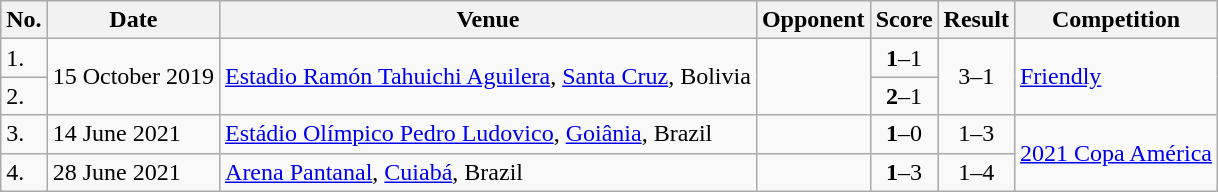<table class="wikitable">
<tr>
<th>No.</th>
<th>Date</th>
<th>Venue</th>
<th>Opponent</th>
<th>Score</th>
<th>Result</th>
<th>Competition</th>
</tr>
<tr>
<td>1.</td>
<td rowspan="2">15 October 2019</td>
<td rowspan="2"><a href='#'>Estadio Ramón Tahuichi Aguilera</a>, <a href='#'>Santa Cruz</a>, Bolivia</td>
<td rowspan="2"></td>
<td align=center><strong>1</strong>–1</td>
<td rowspan="2" style="text-align:center">3–1</td>
<td rowspan="2"><a href='#'>Friendly</a></td>
</tr>
<tr>
<td>2.</td>
<td align=center><strong>2</strong>–1</td>
</tr>
<tr>
<td>3.</td>
<td>14 June 2021</td>
<td><a href='#'>Estádio Olímpico Pedro Ludovico</a>, <a href='#'>Goiânia</a>, Brazil</td>
<td></td>
<td align=center><strong>1</strong>–0</td>
<td align=center>1–3</td>
<td rowspan=2><a href='#'>2021 Copa América</a></td>
</tr>
<tr>
<td>4.</td>
<td>28 June 2021</td>
<td><a href='#'>Arena Pantanal</a>, <a href='#'>Cuiabá</a>, Brazil</td>
<td></td>
<td align=center><strong>1</strong>–3</td>
<td align=center>1–4</td>
</tr>
</table>
